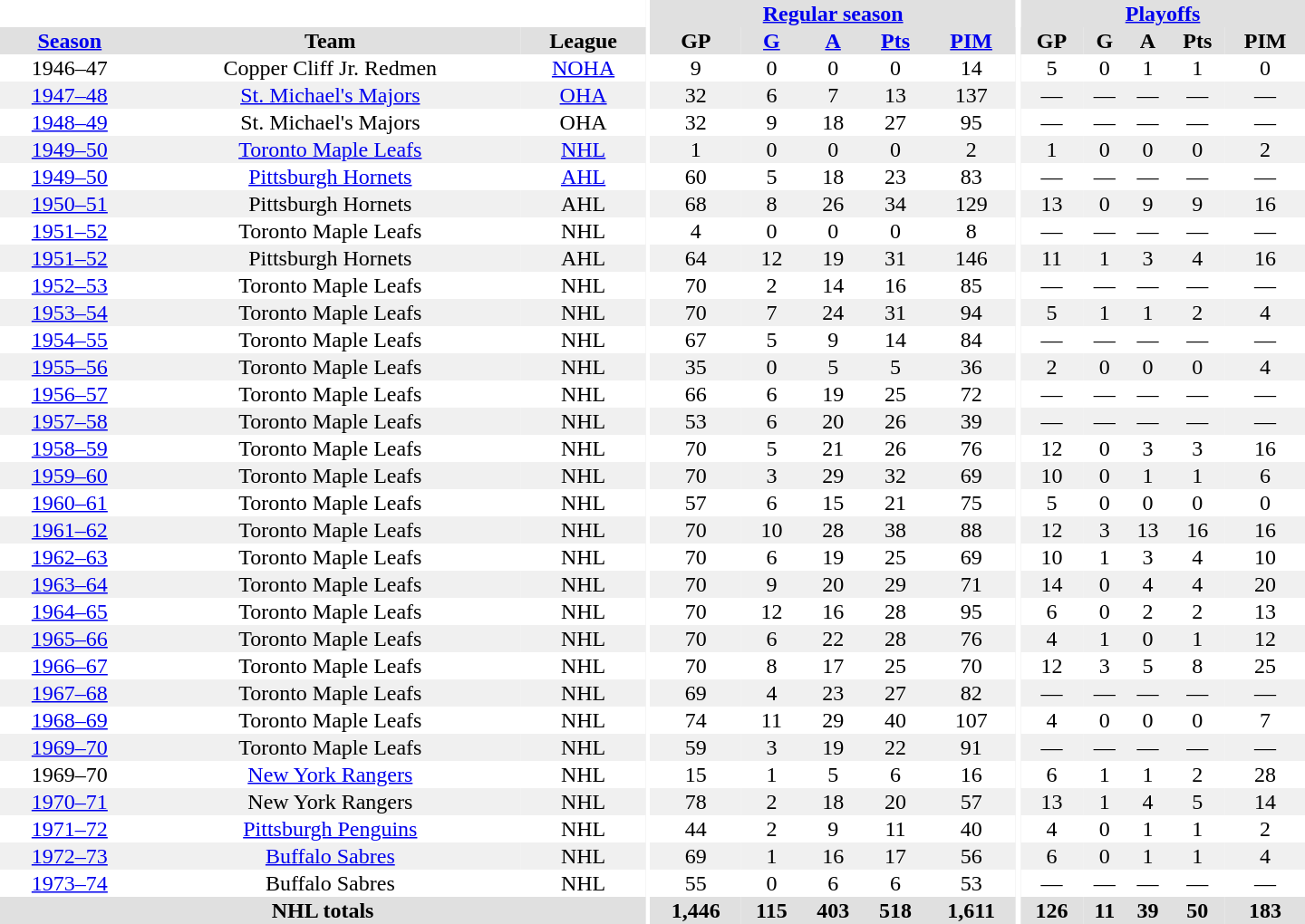<table border="0" cellpadding="1" cellspacing="0" style="text-align:center; width:60em">
<tr bgcolor="#e0e0e0">
<th colspan="3" bgcolor="#ffffff"></th>
<th rowspan="100" bgcolor="#ffffff"></th>
<th colspan="5"><a href='#'>Regular season</a></th>
<th rowspan="100" bgcolor="#ffffff"></th>
<th colspan="5"><a href='#'>Playoffs</a></th>
</tr>
<tr bgcolor="#e0e0e0">
<th><a href='#'>Season</a></th>
<th>Team</th>
<th>League</th>
<th>GP</th>
<th><a href='#'>G</a></th>
<th><a href='#'>A</a></th>
<th><a href='#'>Pts</a></th>
<th><a href='#'>PIM</a></th>
<th>GP</th>
<th>G</th>
<th>A</th>
<th>Pts</th>
<th>PIM</th>
</tr>
<tr>
<td>1946–47</td>
<td>Copper Cliff Jr. Redmen</td>
<td><a href='#'>NOHA</a></td>
<td>9</td>
<td>0</td>
<td>0</td>
<td>0</td>
<td>14</td>
<td>5</td>
<td>0</td>
<td>1</td>
<td>1</td>
<td>0</td>
</tr>
<tr bgcolor="#f0f0f0">
<td><a href='#'>1947–48</a></td>
<td><a href='#'>St. Michael's Majors</a></td>
<td><a href='#'>OHA</a></td>
<td>32</td>
<td>6</td>
<td>7</td>
<td>13</td>
<td>137</td>
<td>—</td>
<td>—</td>
<td>—</td>
<td>—</td>
<td>—</td>
</tr>
<tr>
<td><a href='#'>1948–49</a></td>
<td>St. Michael's Majors</td>
<td>OHA</td>
<td>32</td>
<td>9</td>
<td>18</td>
<td>27</td>
<td>95</td>
<td>—</td>
<td>—</td>
<td>—</td>
<td>—</td>
<td>—</td>
</tr>
<tr bgcolor="#f0f0f0">
<td><a href='#'>1949–50</a></td>
<td><a href='#'>Toronto Maple Leafs</a></td>
<td><a href='#'>NHL</a></td>
<td>1</td>
<td>0</td>
<td>0</td>
<td>0</td>
<td>2</td>
<td>1</td>
<td>0</td>
<td>0</td>
<td>0</td>
<td>2</td>
</tr>
<tr>
<td><a href='#'>1949–50</a></td>
<td><a href='#'>Pittsburgh Hornets</a></td>
<td><a href='#'>AHL</a></td>
<td>60</td>
<td>5</td>
<td>18</td>
<td>23</td>
<td>83</td>
<td>—</td>
<td>—</td>
<td>—</td>
<td>—</td>
<td>—</td>
</tr>
<tr bgcolor="#f0f0f0">
<td><a href='#'>1950–51</a></td>
<td>Pittsburgh Hornets</td>
<td>AHL</td>
<td>68</td>
<td>8</td>
<td>26</td>
<td>34</td>
<td>129</td>
<td>13</td>
<td>0</td>
<td>9</td>
<td>9</td>
<td>16</td>
</tr>
<tr>
<td><a href='#'>1951–52</a></td>
<td>Toronto Maple Leafs</td>
<td>NHL</td>
<td>4</td>
<td>0</td>
<td>0</td>
<td>0</td>
<td>8</td>
<td>—</td>
<td>—</td>
<td>—</td>
<td>—</td>
<td>—</td>
</tr>
<tr bgcolor="#f0f0f0">
<td><a href='#'>1951–52</a></td>
<td>Pittsburgh Hornets</td>
<td>AHL</td>
<td>64</td>
<td>12</td>
<td>19</td>
<td>31</td>
<td>146</td>
<td>11</td>
<td>1</td>
<td>3</td>
<td>4</td>
<td>16</td>
</tr>
<tr>
<td><a href='#'>1952–53</a></td>
<td>Toronto Maple Leafs</td>
<td>NHL</td>
<td>70</td>
<td>2</td>
<td>14</td>
<td>16</td>
<td>85</td>
<td>—</td>
<td>—</td>
<td>—</td>
<td>—</td>
<td>—</td>
</tr>
<tr bgcolor="#f0f0f0">
<td><a href='#'>1953–54</a></td>
<td>Toronto Maple Leafs</td>
<td>NHL</td>
<td>70</td>
<td>7</td>
<td>24</td>
<td>31</td>
<td>94</td>
<td>5</td>
<td>1</td>
<td>1</td>
<td>2</td>
<td>4</td>
</tr>
<tr>
<td><a href='#'>1954–55</a></td>
<td>Toronto Maple Leafs</td>
<td>NHL</td>
<td>67</td>
<td>5</td>
<td>9</td>
<td>14</td>
<td>84</td>
<td>—</td>
<td>—</td>
<td>—</td>
<td>—</td>
<td>—</td>
</tr>
<tr bgcolor="#f0f0f0">
<td><a href='#'>1955–56</a></td>
<td>Toronto Maple Leafs</td>
<td>NHL</td>
<td>35</td>
<td>0</td>
<td>5</td>
<td>5</td>
<td>36</td>
<td>2</td>
<td>0</td>
<td>0</td>
<td>0</td>
<td>4</td>
</tr>
<tr>
<td><a href='#'>1956–57</a></td>
<td>Toronto Maple Leafs</td>
<td>NHL</td>
<td>66</td>
<td>6</td>
<td>19</td>
<td>25</td>
<td>72</td>
<td>—</td>
<td>—</td>
<td>—</td>
<td>—</td>
<td>—</td>
</tr>
<tr bgcolor="#f0f0f0">
<td><a href='#'>1957–58</a></td>
<td>Toronto Maple Leafs</td>
<td>NHL</td>
<td>53</td>
<td>6</td>
<td>20</td>
<td>26</td>
<td>39</td>
<td>—</td>
<td>—</td>
<td>—</td>
<td>—</td>
<td>—</td>
</tr>
<tr>
<td><a href='#'>1958–59</a></td>
<td>Toronto Maple Leafs</td>
<td>NHL</td>
<td>70</td>
<td>5</td>
<td>21</td>
<td>26</td>
<td>76</td>
<td>12</td>
<td>0</td>
<td>3</td>
<td>3</td>
<td>16</td>
</tr>
<tr bgcolor="#f0f0f0">
<td><a href='#'>1959–60</a></td>
<td>Toronto Maple Leafs</td>
<td>NHL</td>
<td>70</td>
<td>3</td>
<td>29</td>
<td>32</td>
<td>69</td>
<td>10</td>
<td>0</td>
<td>1</td>
<td>1</td>
<td>6</td>
</tr>
<tr>
<td><a href='#'>1960–61</a></td>
<td>Toronto Maple Leafs</td>
<td>NHL</td>
<td>57</td>
<td>6</td>
<td>15</td>
<td>21</td>
<td>75</td>
<td>5</td>
<td>0</td>
<td>0</td>
<td>0</td>
<td>0</td>
</tr>
<tr bgcolor="#f0f0f0">
<td><a href='#'>1961–62</a></td>
<td>Toronto Maple Leafs</td>
<td>NHL</td>
<td>70</td>
<td>10</td>
<td>28</td>
<td>38</td>
<td>88</td>
<td>12</td>
<td>3</td>
<td>13</td>
<td>16</td>
<td>16</td>
</tr>
<tr>
<td><a href='#'>1962–63</a></td>
<td>Toronto Maple Leafs</td>
<td>NHL</td>
<td>70</td>
<td>6</td>
<td>19</td>
<td>25</td>
<td>69</td>
<td>10</td>
<td>1</td>
<td>3</td>
<td>4</td>
<td>10</td>
</tr>
<tr bgcolor="#f0f0f0">
<td><a href='#'>1963–64</a></td>
<td>Toronto Maple Leafs</td>
<td>NHL</td>
<td>70</td>
<td>9</td>
<td>20</td>
<td>29</td>
<td>71</td>
<td>14</td>
<td>0</td>
<td>4</td>
<td>4</td>
<td>20</td>
</tr>
<tr>
<td><a href='#'>1964–65</a></td>
<td>Toronto Maple Leafs</td>
<td>NHL</td>
<td>70</td>
<td>12</td>
<td>16</td>
<td>28</td>
<td>95</td>
<td>6</td>
<td>0</td>
<td>2</td>
<td>2</td>
<td>13</td>
</tr>
<tr bgcolor="#f0f0f0">
<td><a href='#'>1965–66</a></td>
<td>Toronto Maple Leafs</td>
<td>NHL</td>
<td>70</td>
<td>6</td>
<td>22</td>
<td>28</td>
<td>76</td>
<td>4</td>
<td>1</td>
<td>0</td>
<td>1</td>
<td>12</td>
</tr>
<tr>
<td><a href='#'>1966–67</a></td>
<td>Toronto Maple Leafs</td>
<td>NHL</td>
<td>70</td>
<td>8</td>
<td>17</td>
<td>25</td>
<td>70</td>
<td>12</td>
<td>3</td>
<td>5</td>
<td>8</td>
<td>25</td>
</tr>
<tr bgcolor="#f0f0f0">
<td><a href='#'>1967–68</a></td>
<td>Toronto Maple Leafs</td>
<td>NHL</td>
<td>69</td>
<td>4</td>
<td>23</td>
<td>27</td>
<td>82</td>
<td>—</td>
<td>—</td>
<td>—</td>
<td>—</td>
<td>—</td>
</tr>
<tr>
<td><a href='#'>1968–69</a></td>
<td>Toronto Maple Leafs</td>
<td>NHL</td>
<td>74</td>
<td>11</td>
<td>29</td>
<td>40</td>
<td>107</td>
<td>4</td>
<td>0</td>
<td>0</td>
<td>0</td>
<td>7</td>
</tr>
<tr bgcolor="#f0f0f0">
<td><a href='#'>1969–70</a></td>
<td>Toronto Maple Leafs</td>
<td>NHL</td>
<td>59</td>
<td>3</td>
<td>19</td>
<td>22</td>
<td>91</td>
<td>—</td>
<td>—</td>
<td>—</td>
<td>—</td>
<td>—</td>
</tr>
<tr>
<td>1969–70</td>
<td><a href='#'>New York Rangers</a></td>
<td>NHL</td>
<td>15</td>
<td>1</td>
<td>5</td>
<td>6</td>
<td>16</td>
<td>6</td>
<td>1</td>
<td>1</td>
<td>2</td>
<td>28</td>
</tr>
<tr bgcolor="#f0f0f0">
<td><a href='#'>1970–71</a></td>
<td>New York Rangers</td>
<td>NHL</td>
<td>78</td>
<td>2</td>
<td>18</td>
<td>20</td>
<td>57</td>
<td>13</td>
<td>1</td>
<td>4</td>
<td>5</td>
<td>14</td>
</tr>
<tr>
<td><a href='#'>1971–72</a></td>
<td><a href='#'>Pittsburgh Penguins</a></td>
<td>NHL</td>
<td>44</td>
<td>2</td>
<td>9</td>
<td>11</td>
<td>40</td>
<td>4</td>
<td>0</td>
<td>1</td>
<td>1</td>
<td>2</td>
</tr>
<tr bgcolor="#f0f0f0">
<td><a href='#'>1972–73</a></td>
<td><a href='#'>Buffalo Sabres</a></td>
<td>NHL</td>
<td>69</td>
<td>1</td>
<td>16</td>
<td>17</td>
<td>56</td>
<td>6</td>
<td>0</td>
<td>1</td>
<td>1</td>
<td>4</td>
</tr>
<tr>
<td><a href='#'>1973–74</a></td>
<td>Buffalo Sabres</td>
<td>NHL</td>
<td>55</td>
<td>0</td>
<td>6</td>
<td>6</td>
<td>53</td>
<td>—</td>
<td>—</td>
<td>—</td>
<td>—</td>
<td>—</td>
</tr>
<tr bgcolor="#e0e0e0">
<th colspan="3">NHL totals</th>
<th>1,446</th>
<th>115</th>
<th>403</th>
<th>518</th>
<th>1,611</th>
<th>126</th>
<th>11</th>
<th>39</th>
<th>50</th>
<th>183</th>
</tr>
</table>
